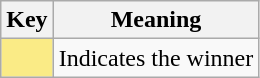<table class="wikitable">
<tr>
<th scope="col" style="width:%;">Key</th>
<th scope="col" style="width:%;">Meaning</th>
</tr>
<tr>
<td style="background:#FAEB86"></td>
<td>Indicates the winner</td>
</tr>
</table>
